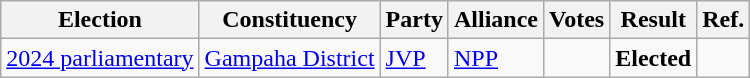<table class="wikitable" style="text-align:left;">
<tr>
<th>Election</th>
<th>Constituency</th>
<th>Party</th>
<th>Alliance</th>
<th>Votes</th>
<th>Result</th>
<th>Ref.</th>
</tr>
<tr>
<td><a href='#'>2024 parliamentary</a></td>
<td><a href='#'>Gampaha District</a></td>
<td><a href='#'>JVP</a></td>
<td><a href='#'>NPP</a></td>
<td></td>
<td><strong>Elected</strong></td>
<td></td>
</tr>
</table>
